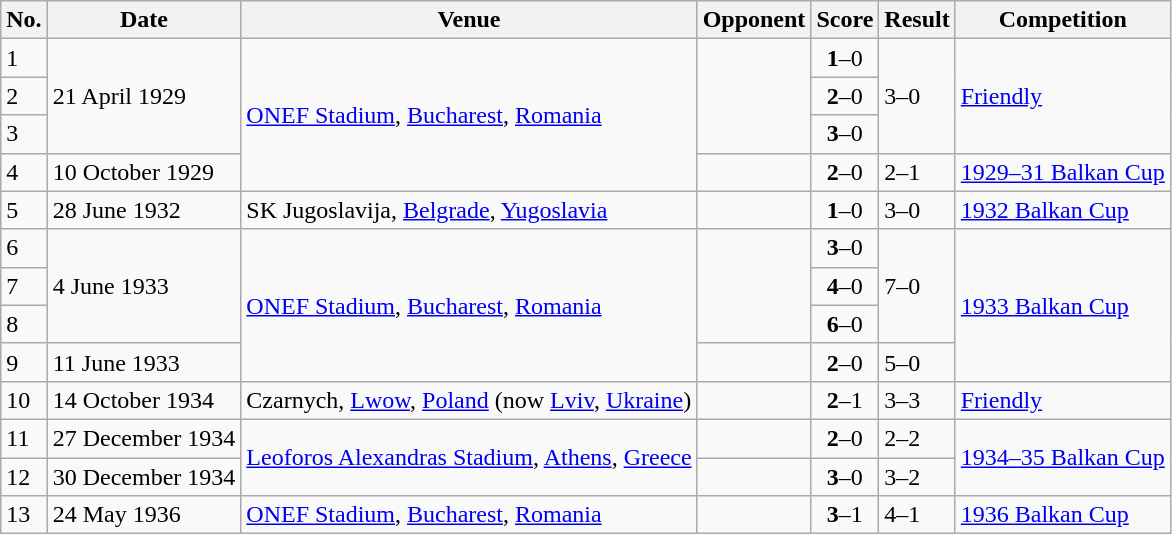<table class="wikitable sortable plainrowheaders">
<tr>
<th scope=col>No.</th>
<th scope=col>Date</th>
<th scope=col>Venue</th>
<th scope=col>Opponent</th>
<th scope=col>Score</th>
<th scope=col>Result</th>
<th scope=col>Competition</th>
</tr>
<tr>
<td>1</td>
<td rowspan="3">21 April 1929</td>
<td rowspan="4"><a href='#'>ONEF Stadium</a>, <a href='#'>Bucharest</a>, <a href='#'>Romania</a></td>
<td rowspan="3"></td>
<td align="center"><strong>1</strong>–0</td>
<td rowspan="3">3–0</td>
<td rowspan="3"><a href='#'>Friendly</a></td>
</tr>
<tr>
<td>2</td>
<td align="center"><strong>2</strong>–0</td>
</tr>
<tr>
<td>3</td>
<td align="center"><strong>3</strong>–0</td>
</tr>
<tr>
<td>4</td>
<td>10 October 1929</td>
<td></td>
<td align="center"><strong>2</strong>–0</td>
<td>2–1</td>
<td><a href='#'>1929–31 Balkan Cup</a></td>
</tr>
<tr>
<td>5</td>
<td>28 June 1932</td>
<td>SK Jugoslavija, <a href='#'>Belgrade</a>, <a href='#'>Yugoslavia</a></td>
<td></td>
<td align="center"><strong>1</strong>–0</td>
<td>3–0</td>
<td><a href='#'>1932 Balkan Cup</a></td>
</tr>
<tr>
<td>6</td>
<td rowspan="3">4 June 1933</td>
<td rowspan="4"><a href='#'>ONEF Stadium</a>, <a href='#'>Bucharest</a>, <a href='#'>Romania</a></td>
<td rowspan="3"></td>
<td align="center"><strong>3</strong>–0</td>
<td rowspan="3">7–0</td>
<td rowspan="4"><a href='#'>1933 Balkan Cup</a></td>
</tr>
<tr>
<td>7</td>
<td align="center"><strong>4</strong>–0</td>
</tr>
<tr>
<td>8</td>
<td align="center"><strong>6</strong>–0</td>
</tr>
<tr>
<td>9</td>
<td>11 June 1933</td>
<td></td>
<td align="center"><strong>2</strong>–0</td>
<td>5–0</td>
</tr>
<tr>
<td>10</td>
<td>14 October 1934</td>
<td>Czarnych, <a href='#'>Lwow</a>, <a href='#'>Poland</a> (now <a href='#'>Lviv</a>, <a href='#'>Ukraine</a>)</td>
<td></td>
<td align="center"><strong>2</strong>–1</td>
<td>3–3</td>
<td><a href='#'>Friendly</a></td>
</tr>
<tr>
<td>11</td>
<td>27 December 1934</td>
<td rowspan="2"><a href='#'>Leoforos Alexandras Stadium</a>, <a href='#'>Athens</a>, <a href='#'>Greece</a></td>
<td></td>
<td align="center"><strong>2</strong>–0</td>
<td>2–2</td>
<td rowspan="2"><a href='#'>1934–35 Balkan Cup</a></td>
</tr>
<tr>
<td>12</td>
<td>30 December 1934</td>
<td></td>
<td align="center"><strong>3</strong>–0</td>
<td>3–2</td>
</tr>
<tr>
<td>13</td>
<td>24 May 1936</td>
<td><a href='#'>ONEF Stadium</a>, <a href='#'>Bucharest</a>, <a href='#'>Romania</a></td>
<td></td>
<td align="center"><strong>3</strong>–1</td>
<td>4–1</td>
<td><a href='#'>1936 Balkan Cup</a></td>
</tr>
</table>
